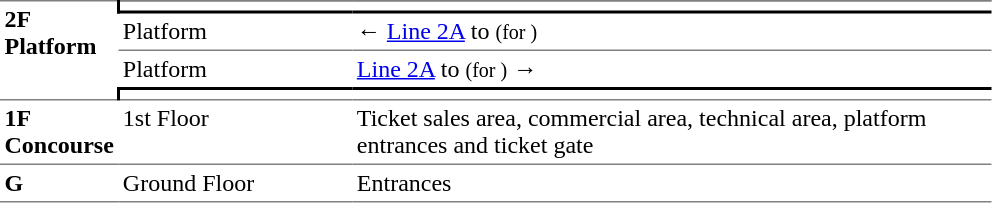<table border="0" cellspacing="0" cellpadding="3" frame="hsides" rules="rows">
<tr>
<td style="border-bottom:solid 1px gray;vertical-align:top;border-top:solid 1px gray;" rowspan=5;><strong>2F<br>Platform</strong></td>
</tr>
<tr>
<td style="border-top:solid 1px gray;border-right:solid 2px black;border-left:solid 2px black;border-bottom:solid 2px black;text-align:center;" colspan=2></td>
</tr>
<tr>
<td style="border-bottom:solid 1px gray;" width=150>Platform</td>
<td>←  <a href='#'>Line 2A</a> to  <small>(for )</small></td>
</tr>
<tr>
<td style="border-bottom:solid 1px gray;" width=150>Platform</td>
<td style="border-bottom:solid 1px gray;" width=390>  <a href='#'>Line 2A</a> to  <small>(for )</small> →</td>
</tr>
<tr>
<td style="border-top:solid 2px black;border-right:solid 2px black;border-left:solid 2px black;border-bottom:solid 1px gray;text-align:center;" colspan=2></td>
</tr>
<tr>
<td style="vertical-align:top"><strong>1F<br>Concourse</strong></td>
<td style="vertical-align:top">1st Floor</td>
<td style="vertical-align:top">Ticket sales area, commercial area, technical area, platform entrances and ticket gate</td>
</tr>
<tr>
<td style="border-bottom:solid 1px gray;border-top:solid 1px gray; vertical-align:top" width=50><strong>G</strong></td>
<td style="border-top:solid 1px gray;border-bottom:solid 1px gray; vertical-align:top" width=100>Ground Floor</td>
<td style="border-top:solid 1px gray;border-bottom:solid 1px gray; vertical-align:top" width=420>Entrances</td>
</tr>
</table>
